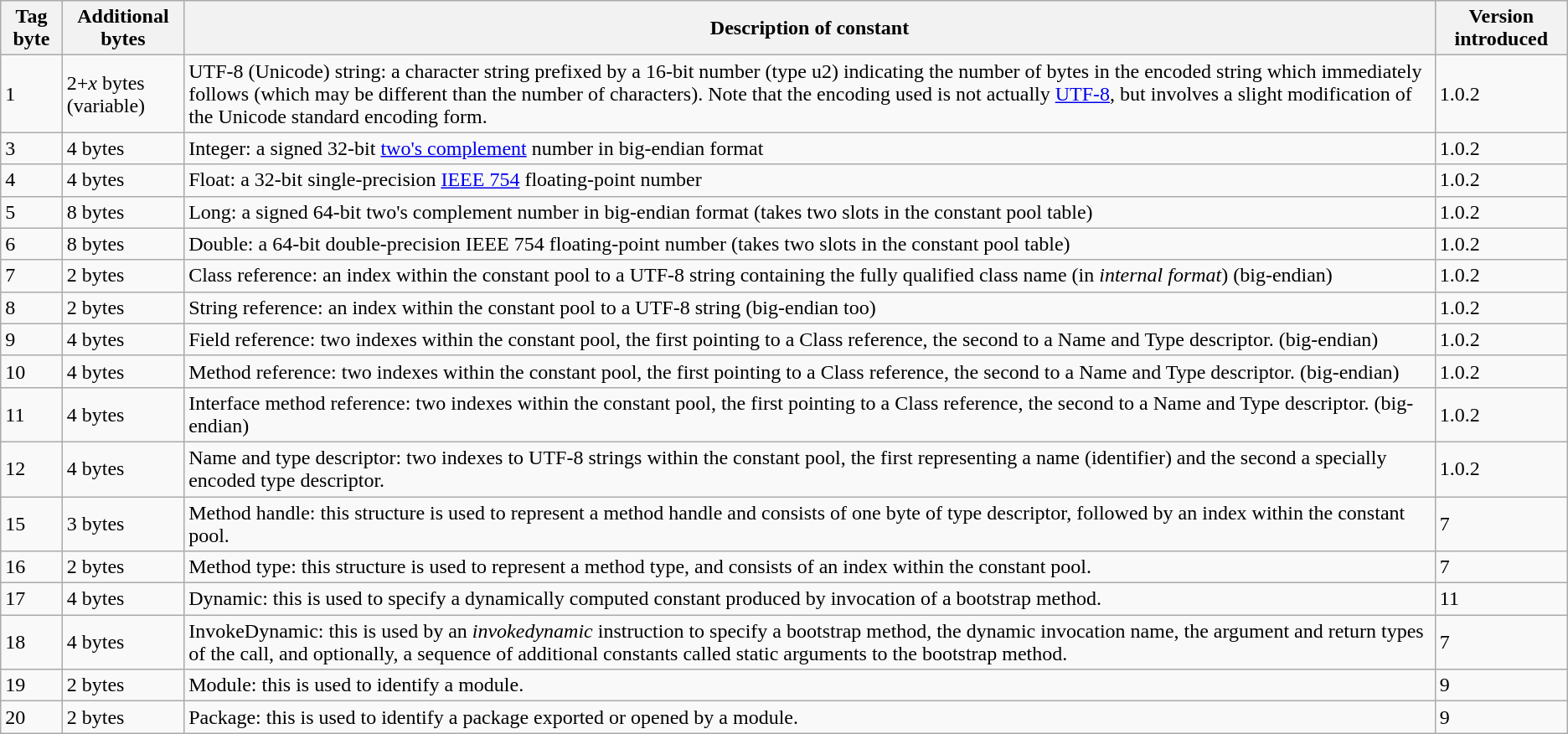<table class="wikitable">
<tr>
<th>Tag byte</th>
<th>Additional bytes</th>
<th>Description of constant</th>
<th>Version introduced</th>
</tr>
<tr>
<td>1</td>
<td>2+<em>x</em> bytes<br>(variable)</td>
<td>UTF-8 (Unicode) string: a character string prefixed by a 16-bit number (type u2) indicating the number of bytes in the encoded string which immediately follows (which may be different than the number of characters).  Note that the encoding used is not actually <a href='#'>UTF-8</a>, but involves a slight modification of the Unicode standard encoding form.</td>
<td>1.0.2</td>
</tr>
<tr>
<td>3</td>
<td>4 bytes</td>
<td>Integer: a signed 32-bit <a href='#'>two's complement</a> number in big-endian format</td>
<td>1.0.2</td>
</tr>
<tr>
<td>4</td>
<td>4 bytes</td>
<td>Float: a 32-bit single-precision <a href='#'>IEEE 754</a> floating-point number</td>
<td>1.0.2</td>
</tr>
<tr>
<td>5</td>
<td>8 bytes</td>
<td>Long: a signed 64-bit two's complement number in big-endian format (takes two slots in the constant pool table)</td>
<td>1.0.2</td>
</tr>
<tr>
<td>6</td>
<td>8 bytes</td>
<td>Double: a 64-bit double-precision IEEE 754 floating-point number (takes two slots in the constant pool table)</td>
<td>1.0.2</td>
</tr>
<tr>
<td>7</td>
<td>2 bytes</td>
<td>Class reference: an index within the constant pool to a UTF-8 string containing the fully qualified class name (in <em>internal format</em>) (big-endian)</td>
<td>1.0.2</td>
</tr>
<tr>
<td>8</td>
<td>2 bytes</td>
<td>String reference: an index within the constant pool to a UTF-8 string (big-endian too)</td>
<td>1.0.2</td>
</tr>
<tr>
<td>9</td>
<td>4 bytes</td>
<td>Field reference: two indexes within the constant pool, the first pointing to a Class reference, the second to a Name and Type descriptor. (big-endian)</td>
<td>1.0.2</td>
</tr>
<tr>
<td>10</td>
<td>4 bytes</td>
<td>Method reference: two indexes within the constant pool, the first pointing to a Class reference, the second to a Name and Type descriptor. (big-endian)</td>
<td>1.0.2</td>
</tr>
<tr>
<td>11</td>
<td>4 bytes</td>
<td>Interface method reference: two indexes within the constant pool, the first pointing to a Class reference, the second to a Name and Type descriptor. (big-endian)</td>
<td>1.0.2</td>
</tr>
<tr>
<td>12</td>
<td>4 bytes</td>
<td>Name and type descriptor: two indexes to UTF-8 strings within the constant pool, the first representing a name (identifier) and the second a specially encoded type descriptor.</td>
<td>1.0.2</td>
</tr>
<tr>
<td>15</td>
<td>3 bytes</td>
<td>Method handle: this structure is used to represent a method handle and consists of one byte of type descriptor, followed by an index within the constant pool.</td>
<td>7</td>
</tr>
<tr>
<td>16</td>
<td>2 bytes</td>
<td>Method type: this structure is used to represent a method type, and consists of an index within the constant pool.</td>
<td>7</td>
</tr>
<tr>
<td>17</td>
<td>4 bytes</td>
<td>Dynamic: this is used to specify a dynamically computed constant produced by invocation of a bootstrap method.</td>
<td>11</td>
</tr>
<tr>
<td>18</td>
<td>4 bytes</td>
<td>InvokeDynamic: this is used by an <em>invokedynamic</em> instruction to specify a bootstrap method, the dynamic invocation name, the argument and return types of the call, and optionally, a sequence of additional constants called static arguments to the bootstrap method.</td>
<td>7</td>
</tr>
<tr>
<td>19</td>
<td>2 bytes</td>
<td>Module: this is used to identify a module.</td>
<td>9</td>
</tr>
<tr>
<td>20</td>
<td>2 bytes</td>
<td>Package: this is used to identify a package exported or opened by a module.</td>
<td>9</td>
</tr>
</table>
